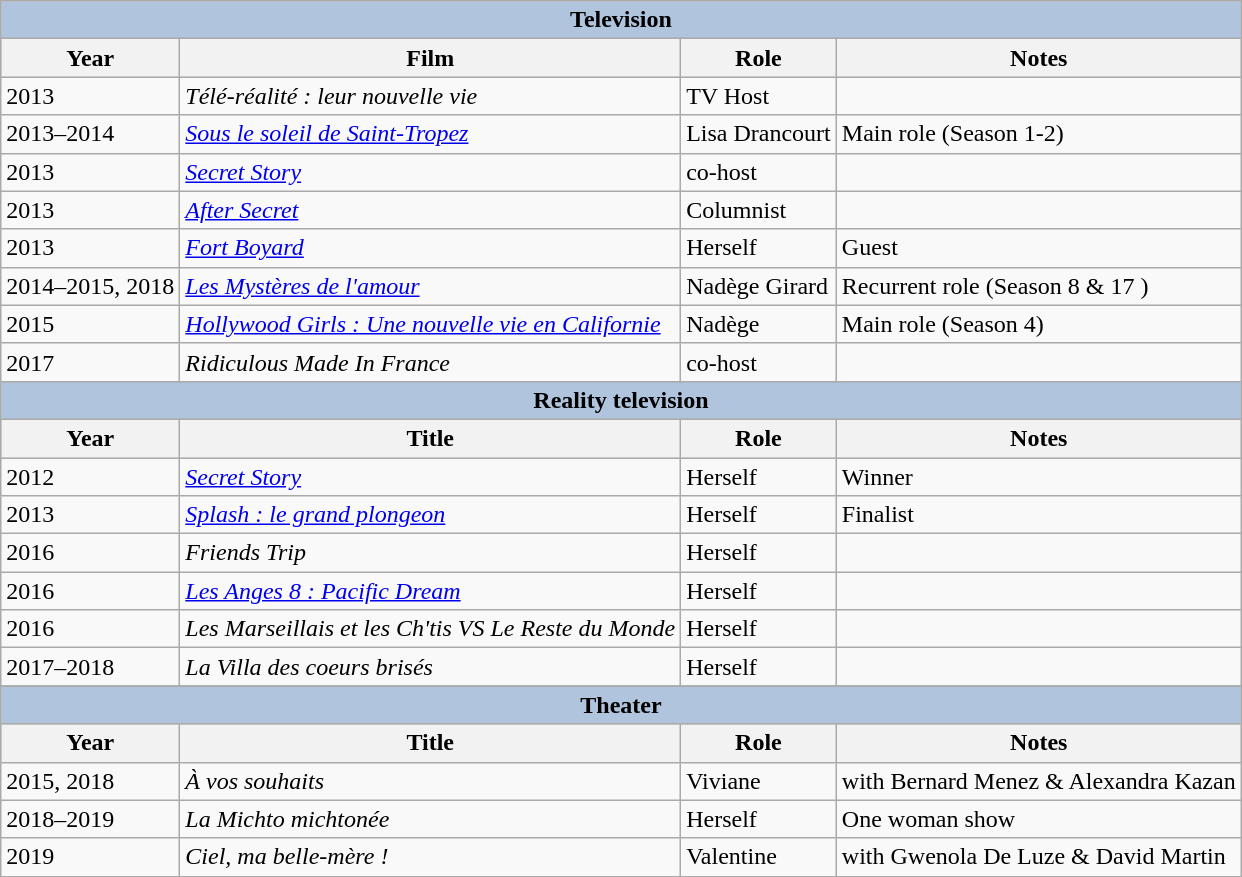<table class="wikitable">
<tr style="background:#ccc; text-align:center;">
<th colspan="4" style="background: LightSteelBlue;">Television</th>
</tr>
<tr style="background:#ccc; text-align:center;">
<th>Year</th>
<th>Film</th>
<th>Role</th>
<th>Notes</th>
</tr>
<tr>
<td>2013</td>
<td><em>Télé-réalité : leur nouvelle vie</em></td>
<td>TV Host</td>
<td></td>
</tr>
<tr>
<td>2013–2014</td>
<td><em><a href='#'>Sous le soleil de Saint-Tropez</a></em></td>
<td>Lisa Drancourt</td>
<td>Main role (Season 1-2)</td>
</tr>
<tr>
<td>2013</td>
<td><em><a href='#'>Secret Story</a></em></td>
<td>co-host</td>
<td></td>
</tr>
<tr>
<td>2013</td>
<td><em><a href='#'>After Secret</a></em></td>
<td>Columnist</td>
<td></td>
</tr>
<tr>
<td>2013</td>
<td><em><a href='#'>Fort Boyard</a></em></td>
<td>Herself</td>
<td>Guest</td>
</tr>
<tr>
<td>2014–2015, 2018</td>
<td><em><a href='#'>Les Mystères de l'amour</a></em></td>
<td>Nadège Girard</td>
<td>Recurrent role (Season 8 & 17 )</td>
</tr>
<tr>
<td>2015</td>
<td><em><a href='#'>Hollywood Girls : Une nouvelle vie en Californie</a></em></td>
<td>Nadège</td>
<td>Main role (Season 4)</td>
</tr>
<tr>
<td>2017</td>
<td><em>Ridiculous Made In France</em></td>
<td>co-host</td>
<td></td>
</tr>
<tr style="background:#ccc; text-align:center;">
<th colspan="4" style="background: LightSteelBlue;">Reality television</th>
</tr>
<tr style="background:#ccc; text-align:center;">
<th>Year</th>
<th>Title</th>
<th>Role</th>
<th>Notes</th>
</tr>
<tr>
<td>2012</td>
<td><em><a href='#'>Secret Story</a></em></td>
<td>Herself</td>
<td>Winner</td>
</tr>
<tr>
<td>2013</td>
<td><em><a href='#'>Splash : le grand plongeon</a></em></td>
<td>Herself</td>
<td>Finalist</td>
</tr>
<tr>
<td>2016</td>
<td><em>Friends Trip</em></td>
<td>Herself</td>
<td></td>
</tr>
<tr>
<td>2016</td>
<td><em><a href='#'>Les Anges 8 : Pacific Dream</a></em></td>
<td>Herself</td>
<td></td>
</tr>
<tr>
<td>2016</td>
<td><em>Les Marseillais et les Ch'tis VS Le Reste du Monde</em></td>
<td>Herself</td>
<td></td>
</tr>
<tr>
<td>2017–2018</td>
<td><em>La Villa des coeurs brisés</em></td>
<td>Herself</td>
<td></td>
</tr>
<tr>
</tr>
<tr style="background:#ccc; text-align:center;">
<th colspan="4" style="background: LightSteelBlue;">Theater</th>
</tr>
<tr style="background:#ccc; text-align:center;">
<th>Year</th>
<th>Title</th>
<th>Role</th>
<th>Notes</th>
</tr>
<tr>
<td>2015, 2018</td>
<td><em>À vos souhaits</em></td>
<td>Viviane</td>
<td>with Bernard Menez & Alexandra Kazan</td>
</tr>
<tr>
<td>2018–2019</td>
<td><em>La Michto michtonée</em></td>
<td>Herself</td>
<td>One woman show</td>
</tr>
<tr>
<td>2019</td>
<td><em>Ciel, ma belle-mère !</em></td>
<td>Valentine</td>
<td>with Gwenola De Luze & David Martin</td>
</tr>
</table>
